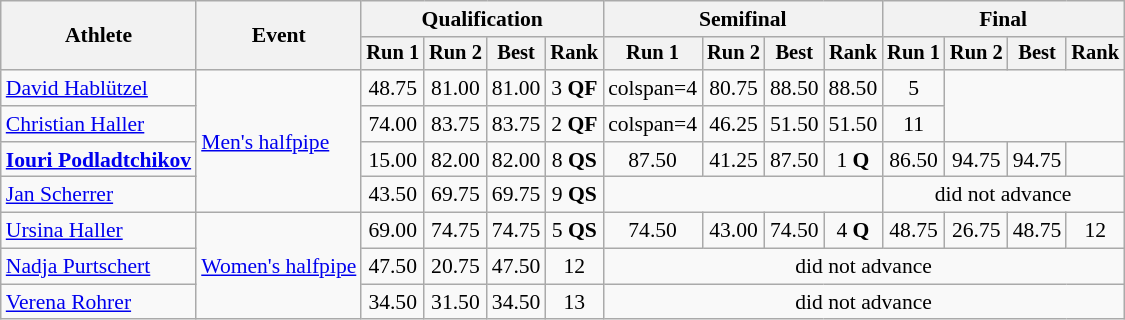<table class="wikitable" style="font-size:90%">
<tr>
<th rowspan="2">Athlete</th>
<th rowspan="2">Event</th>
<th colspan="4">Qualification</th>
<th colspan="4">Semifinal</th>
<th colspan="4">Final</th>
</tr>
<tr style="font-size:95%">
<th>Run 1</th>
<th>Run 2</th>
<th>Best</th>
<th>Rank</th>
<th>Run 1</th>
<th>Run 2</th>
<th>Best</th>
<th>Rank</th>
<th>Run 1</th>
<th>Run 2</th>
<th>Best</th>
<th>Rank</th>
</tr>
<tr align=center>
<td align=left><a href='#'>David Hablützel</a></td>
<td align=left rowspan=4><a href='#'>Men's halfpipe</a></td>
<td>48.75</td>
<td>81.00</td>
<td>81.00</td>
<td>3 <strong>QF</strong></td>
<td>colspan=4 </td>
<td>80.75</td>
<td>88.50</td>
<td>88.50</td>
<td>5</td>
</tr>
<tr align=center>
<td align=left><a href='#'>Christian Haller</a></td>
<td>74.00</td>
<td>83.75</td>
<td>83.75</td>
<td>2 <strong>QF</strong></td>
<td>colspan=4 </td>
<td>46.25</td>
<td>51.50</td>
<td>51.50</td>
<td>11</td>
</tr>
<tr align=center>
<td align=left><strong><a href='#'>Iouri Podladtchikov</a></strong></td>
<td>15.00</td>
<td>82.00</td>
<td>82.00</td>
<td>8 <strong>QS</strong></td>
<td>87.50</td>
<td>41.25</td>
<td>87.50</td>
<td>1 <strong>Q</strong></td>
<td>86.50</td>
<td>94.75</td>
<td>94.75</td>
<td></td>
</tr>
<tr align=center>
<td align=left><a href='#'>Jan Scherrer</a></td>
<td>43.50</td>
<td>69.75</td>
<td>69.75</td>
<td>9 <strong>QS</strong></td>
<td colspan=4></td>
<td colspan=4>did not advance</td>
</tr>
<tr align=center>
<td align=left><a href='#'>Ursina Haller</a></td>
<td align=left rowspan=3><a href='#'>Women's halfpipe</a></td>
<td>69.00</td>
<td>74.75</td>
<td>74.75</td>
<td>5 <strong>QS</strong></td>
<td>74.50</td>
<td>43.00</td>
<td>74.50</td>
<td>4 <strong>Q</strong></td>
<td>48.75</td>
<td>26.75</td>
<td>48.75</td>
<td>12</td>
</tr>
<tr align=center>
<td align=left><a href='#'>Nadja Purtschert</a></td>
<td>47.50</td>
<td>20.75</td>
<td>47.50</td>
<td>12</td>
<td colspan=8>did not advance</td>
</tr>
<tr align=center>
<td align=left><a href='#'>Verena Rohrer</a></td>
<td>34.50</td>
<td>31.50</td>
<td>34.50</td>
<td>13</td>
<td colspan=8>did not advance</td>
</tr>
</table>
